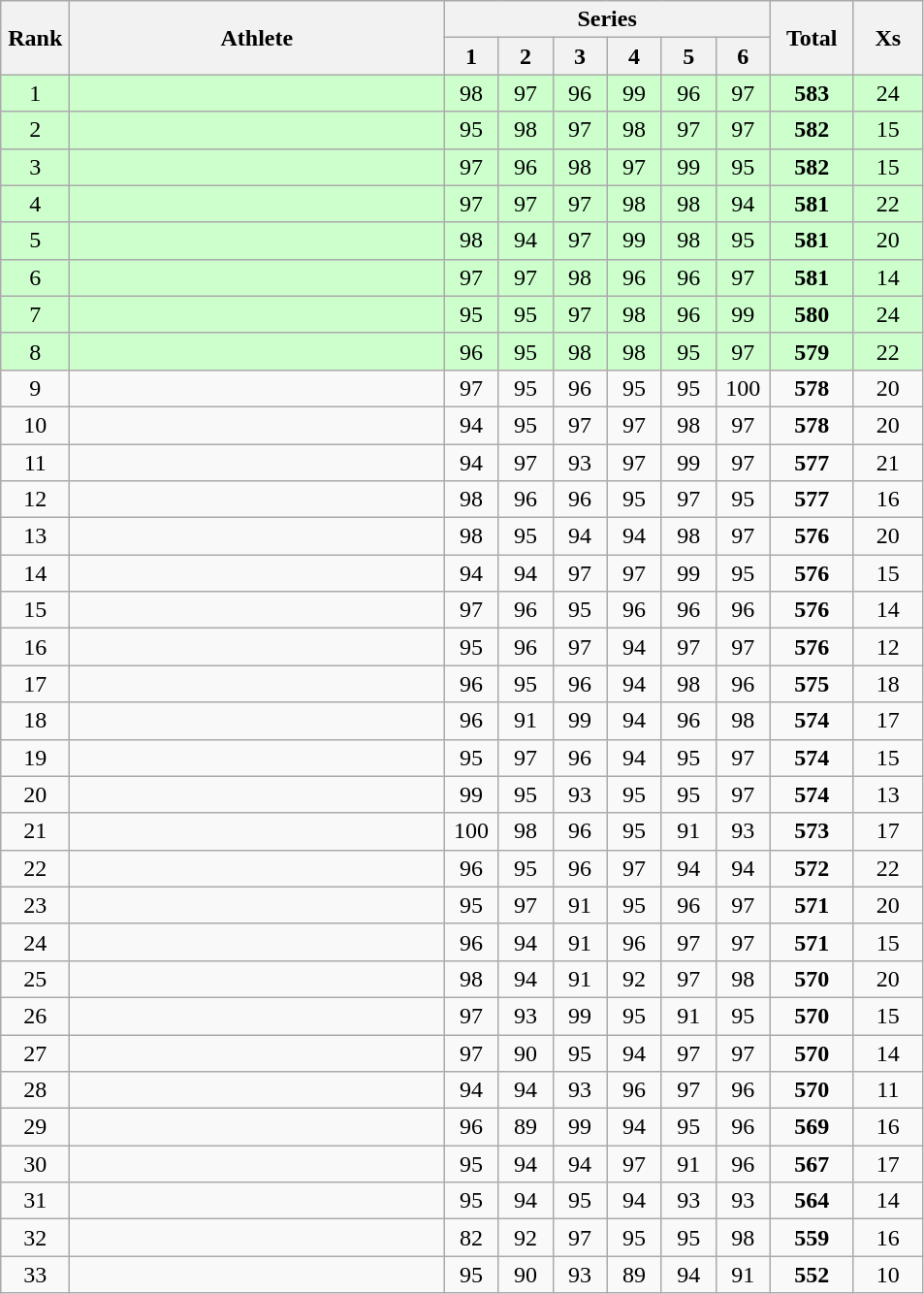<table class="wikitable" style="text-align:center">
<tr>
<th rowspan=2 width=40>Rank</th>
<th rowspan=2 width=250>Athlete</th>
<th colspan=6>Series</th>
<th rowspan=2 width=50>Total</th>
<th rowspan=2 width=40>Xs</th>
</tr>
<tr>
<th width=30>1</th>
<th width=30>2</th>
<th width=30>3</th>
<th width=30>4</th>
<th width=30>5</th>
<th width=30>6</th>
</tr>
<tr bgcolor=ccffcc>
<td>1</td>
<td align=left></td>
<td>98</td>
<td>97</td>
<td>96</td>
<td>99</td>
<td>96</td>
<td>97</td>
<td><strong>583</strong></td>
<td>24</td>
</tr>
<tr bgcolor=ccffcc>
<td>2</td>
<td align=left></td>
<td>95</td>
<td>98</td>
<td>97</td>
<td>98</td>
<td>97</td>
<td>97</td>
<td><strong>582</strong></td>
<td>15</td>
</tr>
<tr bgcolor=ccffcc>
<td>3</td>
<td align=left></td>
<td>97</td>
<td>96</td>
<td>98</td>
<td>97</td>
<td>99</td>
<td>95</td>
<td><strong>582</strong></td>
<td>15</td>
</tr>
<tr bgcolor=ccffcc>
<td>4</td>
<td align=left></td>
<td>97</td>
<td>97</td>
<td>97</td>
<td>98</td>
<td>98</td>
<td>94</td>
<td><strong>581</strong></td>
<td>22</td>
</tr>
<tr bgcolor=ccffcc>
<td>5</td>
<td align=left></td>
<td>98</td>
<td>94</td>
<td>97</td>
<td>99</td>
<td>98</td>
<td>95</td>
<td><strong>581</strong></td>
<td>20</td>
</tr>
<tr bgcolor=ccffcc>
<td>6</td>
<td align=left></td>
<td>97</td>
<td>97</td>
<td>98</td>
<td>96</td>
<td>96</td>
<td>97</td>
<td><strong>581</strong></td>
<td>14</td>
</tr>
<tr bgcolor=ccffcc>
<td>7</td>
<td align=left></td>
<td>95</td>
<td>95</td>
<td>97</td>
<td>98</td>
<td>96</td>
<td>99</td>
<td><strong>580</strong></td>
<td>24</td>
</tr>
<tr bgcolor=ccffcc>
<td>8</td>
<td align=left></td>
<td>96</td>
<td>95</td>
<td>98</td>
<td>98</td>
<td>95</td>
<td>97</td>
<td><strong>579</strong></td>
<td>22</td>
</tr>
<tr>
<td>9</td>
<td align=left></td>
<td>97</td>
<td>95</td>
<td>96</td>
<td>95</td>
<td>95</td>
<td>100</td>
<td><strong>578</strong></td>
<td>20</td>
</tr>
<tr>
<td>10</td>
<td align=left></td>
<td>94</td>
<td>95</td>
<td>97</td>
<td>97</td>
<td>98</td>
<td>97</td>
<td><strong>578</strong></td>
<td>20</td>
</tr>
<tr>
<td>11</td>
<td align=left></td>
<td>94</td>
<td>97</td>
<td>93</td>
<td>97</td>
<td>99</td>
<td>97</td>
<td><strong>577</strong></td>
<td>21</td>
</tr>
<tr>
<td>12</td>
<td align=left></td>
<td>98</td>
<td>96</td>
<td>96</td>
<td>95</td>
<td>97</td>
<td>95</td>
<td><strong>577</strong></td>
<td>16</td>
</tr>
<tr>
<td>13</td>
<td align=left></td>
<td>98</td>
<td>95</td>
<td>94</td>
<td>94</td>
<td>98</td>
<td>97</td>
<td><strong>576</strong></td>
<td>20</td>
</tr>
<tr>
<td>14</td>
<td align=left></td>
<td>94</td>
<td>94</td>
<td>97</td>
<td>97</td>
<td>99</td>
<td>95</td>
<td><strong>576</strong></td>
<td>15</td>
</tr>
<tr>
<td>15</td>
<td align=left></td>
<td>97</td>
<td>96</td>
<td>95</td>
<td>96</td>
<td>96</td>
<td>96</td>
<td><strong>576</strong></td>
<td>14</td>
</tr>
<tr>
<td>16</td>
<td align=left></td>
<td>95</td>
<td>96</td>
<td>97</td>
<td>94</td>
<td>97</td>
<td>97</td>
<td><strong>576</strong></td>
<td>12</td>
</tr>
<tr>
<td>17</td>
<td align=left></td>
<td>96</td>
<td>95</td>
<td>96</td>
<td>94</td>
<td>98</td>
<td>96</td>
<td><strong>575</strong></td>
<td>18</td>
</tr>
<tr>
<td>18</td>
<td align=left></td>
<td>96</td>
<td>91</td>
<td>99</td>
<td>94</td>
<td>96</td>
<td>98</td>
<td><strong>574</strong></td>
<td>17</td>
</tr>
<tr>
<td>19</td>
<td align=left></td>
<td>95</td>
<td>97</td>
<td>96</td>
<td>94</td>
<td>95</td>
<td>97</td>
<td><strong>574</strong></td>
<td>15</td>
</tr>
<tr>
<td>20</td>
<td align=left></td>
<td>99</td>
<td>95</td>
<td>93</td>
<td>95</td>
<td>95</td>
<td>97</td>
<td><strong>574</strong></td>
<td>13</td>
</tr>
<tr>
<td>21</td>
<td align=left></td>
<td>100</td>
<td>98</td>
<td>96</td>
<td>95</td>
<td>91</td>
<td>93</td>
<td><strong>573</strong></td>
<td>17</td>
</tr>
<tr>
<td>22</td>
<td align=left></td>
<td>96</td>
<td>95</td>
<td>96</td>
<td>97</td>
<td>94</td>
<td>94</td>
<td><strong>572</strong></td>
<td>22</td>
</tr>
<tr>
<td>23</td>
<td align=left></td>
<td>95</td>
<td>97</td>
<td>91</td>
<td>95</td>
<td>96</td>
<td>97</td>
<td><strong>571</strong></td>
<td>20</td>
</tr>
<tr>
<td>24</td>
<td align=left></td>
<td>96</td>
<td>94</td>
<td>91</td>
<td>96</td>
<td>97</td>
<td>97</td>
<td><strong>571</strong></td>
<td>15</td>
</tr>
<tr>
<td>25</td>
<td align=left></td>
<td>98</td>
<td>94</td>
<td>91</td>
<td>92</td>
<td>97</td>
<td>98</td>
<td><strong>570</strong></td>
<td>20</td>
</tr>
<tr>
<td>26</td>
<td align=left></td>
<td>97</td>
<td>93</td>
<td>99</td>
<td>95</td>
<td>91</td>
<td>95</td>
<td><strong>570</strong></td>
<td>15</td>
</tr>
<tr>
<td>27</td>
<td align=left></td>
<td>97</td>
<td>90</td>
<td>95</td>
<td>94</td>
<td>97</td>
<td>97</td>
<td><strong>570</strong></td>
<td>14</td>
</tr>
<tr>
<td>28</td>
<td align=left></td>
<td>94</td>
<td>94</td>
<td>93</td>
<td>96</td>
<td>97</td>
<td>96</td>
<td><strong>570</strong></td>
<td>11</td>
</tr>
<tr>
<td>29</td>
<td align=left></td>
<td>96</td>
<td>89</td>
<td>99</td>
<td>94</td>
<td>95</td>
<td>96</td>
<td><strong>569</strong></td>
<td>16</td>
</tr>
<tr>
<td>30</td>
<td align=left></td>
<td>95</td>
<td>94</td>
<td>94</td>
<td>97</td>
<td>91</td>
<td>96</td>
<td><strong>567</strong></td>
<td>17</td>
</tr>
<tr>
<td>31</td>
<td align=left></td>
<td>95</td>
<td>94</td>
<td>95</td>
<td>94</td>
<td>93</td>
<td>93</td>
<td><strong>564</strong></td>
<td>14</td>
</tr>
<tr>
<td>32</td>
<td align=left></td>
<td>82</td>
<td>92</td>
<td>97</td>
<td>95</td>
<td>95</td>
<td>98</td>
<td><strong>559</strong></td>
<td>16</td>
</tr>
<tr>
<td>33</td>
<td align=left></td>
<td>95</td>
<td>90</td>
<td>93</td>
<td>89</td>
<td>94</td>
<td>91</td>
<td><strong>552</strong></td>
<td>10</td>
</tr>
</table>
